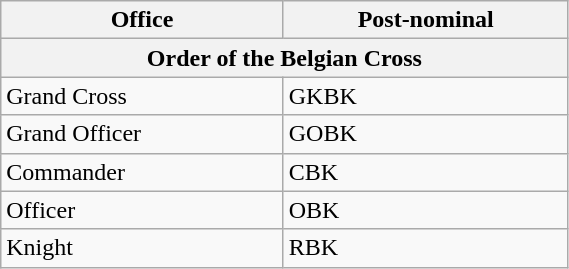<table class="wikitable" width=30%>
<tr>
<th>Office</th>
<th>Post-nominal</th>
</tr>
<tr>
<th colspan="2"><strong>Order of the Belgian Cross</strong></th>
</tr>
<tr>
<td>Grand Cross</td>
<td>GKBK</td>
</tr>
<tr>
<td>Grand Officer</td>
<td>GOBK</td>
</tr>
<tr>
<td>Commander</td>
<td>CBK</td>
</tr>
<tr>
<td>Officer</td>
<td>OBK</td>
</tr>
<tr>
<td>Knight</td>
<td>RBK</td>
</tr>
</table>
